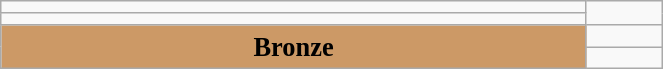<table class="wikitable" style=" text-align:center; font-size:110%;" width="35%">
<tr>
<td></td>
</tr>
<tr>
<td></td>
</tr>
<tr>
<td rowspan="2" bgcolor="#cc9966"><strong>Bronze</strong></td>
<td></td>
</tr>
<tr>
<td></td>
</tr>
</table>
